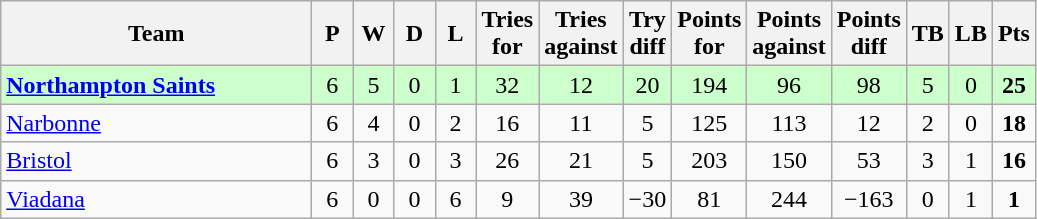<table class="wikitable" style="text-align: center;">
<tr>
<th width="200">Team</th>
<th width="20">P</th>
<th width="20">W</th>
<th width="20">D</th>
<th width="20">L</th>
<th width="20">Tries for</th>
<th width="20">Tries against</th>
<th width="20">Try diff</th>
<th width="20">Points for</th>
<th width="20">Points against</th>
<th width="25">Points diff</th>
<th width="20">TB</th>
<th width="20">LB</th>
<th width="20">Pts</th>
</tr>
<tr bgcolor="#ccffcc">
<td align="left"> <strong><a href='#'>Northampton Saints</a></strong></td>
<td>6</td>
<td>5</td>
<td>0</td>
<td>1</td>
<td>32</td>
<td>12</td>
<td>20</td>
<td>194</td>
<td>96</td>
<td>98</td>
<td>5</td>
<td>0</td>
<td><strong>25</strong></td>
</tr>
<tr>
<td align="left"> <a href='#'>Narbonne</a></td>
<td>6</td>
<td>4</td>
<td>0</td>
<td>2</td>
<td>16</td>
<td>11</td>
<td>5</td>
<td>125</td>
<td>113</td>
<td>12</td>
<td>2</td>
<td>0</td>
<td><strong>18</strong></td>
</tr>
<tr>
<td align="left"> <a href='#'>Bristol</a></td>
<td>6</td>
<td>3</td>
<td>0</td>
<td>3</td>
<td>26</td>
<td>21</td>
<td>5</td>
<td>203</td>
<td>150</td>
<td>53</td>
<td>3</td>
<td>1</td>
<td><strong>16</strong></td>
</tr>
<tr>
<td align="left"> <a href='#'>Viadana</a></td>
<td>6</td>
<td>0</td>
<td>0</td>
<td>6</td>
<td>9</td>
<td>39</td>
<td>−30</td>
<td>81</td>
<td>244</td>
<td>−163</td>
<td>0</td>
<td>1</td>
<td><strong>1</strong></td>
</tr>
</table>
